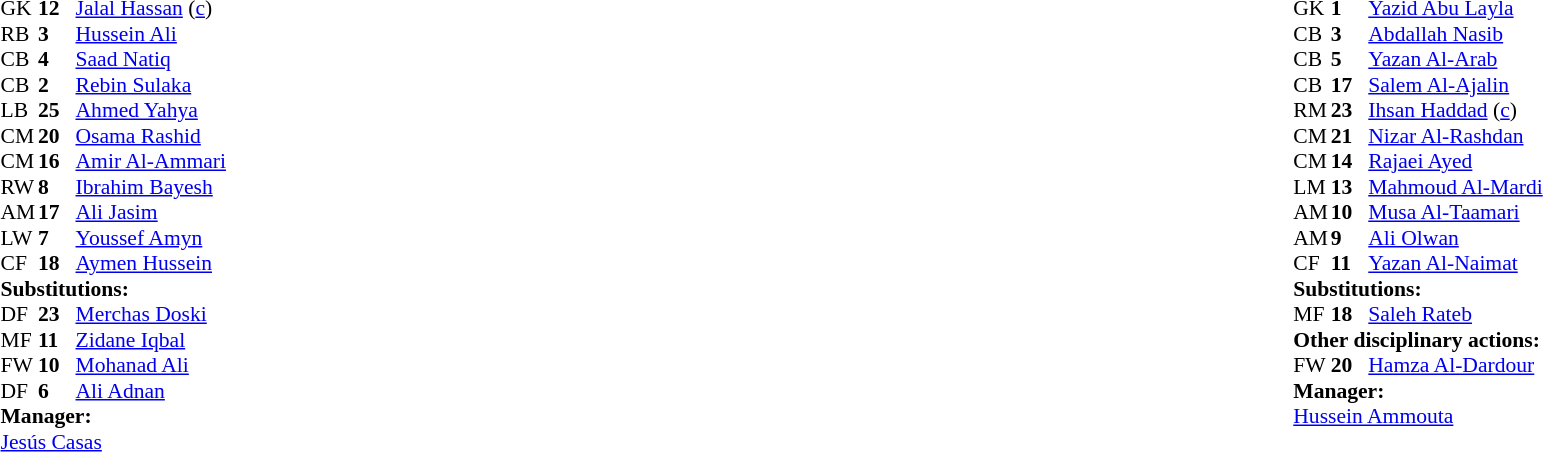<table width="100%">
<tr>
<td valign="top" width="40%"><br><table style="font-size: 90%" cellspacing="0" cellpadding="0">
<tr>
<th width=25></th>
<th width=25></th>
</tr>
<tr>
<td>GK</td>
<td><strong>12</strong></td>
<td><a href='#'>Jalal Hassan</a> (<a href='#'>c</a>)</td>
</tr>
<tr>
<td>RB</td>
<td><strong>3</strong></td>
<td><a href='#'>Hussein Ali</a></td>
</tr>
<tr>
<td>CB</td>
<td><strong>4</strong></td>
<td><a href='#'>Saad Natiq</a></td>
<td></td>
<td></td>
</tr>
<tr>
<td>CB</td>
<td><strong>2</strong></td>
<td><a href='#'>Rebin Sulaka</a></td>
</tr>
<tr>
<td>LB</td>
<td><strong>25</strong></td>
<td><a href='#'>Ahmed Yahya</a></td>
<td></td>
<td></td>
</tr>
<tr>
<td>CM</td>
<td><strong>20</strong></td>
<td><a href='#'>Osama Rashid</a></td>
<td></td>
<td></td>
</tr>
<tr>
<td>CM</td>
<td><strong>16</strong></td>
<td><a href='#'>Amir Al-Ammari</a></td>
</tr>
<tr>
<td>RW</td>
<td><strong>8</strong></td>
<td><a href='#'>Ibrahim Bayesh</a></td>
</tr>
<tr>
<td>AM</td>
<td><strong>17</strong></td>
<td><a href='#'>Ali Jasim</a></td>
</tr>
<tr>
<td>LW</td>
<td><strong>7</strong></td>
<td><a href='#'>Youssef Amyn</a></td>
<td></td>
<td></td>
</tr>
<tr>
<td>CF</td>
<td><strong>18</strong></td>
<td><a href='#'>Aymen Hussein</a></td>
<td></td>
</tr>
<tr>
<td colspan=3><strong>Substitutions:</strong></td>
</tr>
<tr>
<td>DF</td>
<td><strong>23</strong></td>
<td><a href='#'>Merchas Doski</a></td>
<td></td>
<td></td>
</tr>
<tr>
<td>MF</td>
<td><strong>11</strong></td>
<td><a href='#'>Zidane Iqbal</a></td>
<td></td>
<td></td>
</tr>
<tr>
<td>FW</td>
<td><strong>10</strong></td>
<td><a href='#'>Mohanad Ali</a></td>
<td></td>
<td></td>
</tr>
<tr>
<td>DF</td>
<td><strong>6</strong></td>
<td><a href='#'>Ali Adnan</a></td>
<td></td>
<td></td>
</tr>
<tr>
<td colspan=3><strong>Manager:</strong></td>
</tr>
<tr>
<td colspan=3> <a href='#'>Jesús Casas</a></td>
</tr>
</table>
</td>
<td valign="top"></td>
<td valign="top" width="50%"><br><table style="font-size:90%; margin:auto" cellspacing="0" cellpadding="0">
<tr>
<th width=25></th>
<th width=25></th>
</tr>
<tr>
<td>GK</td>
<td><strong>1</strong></td>
<td><a href='#'>Yazid Abu Layla</a></td>
</tr>
<tr>
<td>CB</td>
<td><strong>3</strong></td>
<td><a href='#'>Abdallah Nasib</a></td>
<td></td>
</tr>
<tr>
<td>CB</td>
<td><strong>5</strong></td>
<td><a href='#'>Yazan Al-Arab</a></td>
</tr>
<tr>
<td>CB</td>
<td><strong>17</strong></td>
<td><a href='#'>Salem Al-Ajalin</a></td>
</tr>
<tr>
<td>RM</td>
<td><strong>23</strong></td>
<td><a href='#'>Ihsan Haddad</a> (<a href='#'>c</a>)</td>
</tr>
<tr>
<td>CM</td>
<td><strong>21</strong></td>
<td><a href='#'>Nizar Al-Rashdan</a></td>
<td></td>
</tr>
<tr>
<td>CM</td>
<td><strong>14</strong></td>
<td><a href='#'>Rajaei Ayed</a></td>
<td></td>
<td></td>
</tr>
<tr>
<td>LM</td>
<td><strong>13</strong></td>
<td><a href='#'>Mahmoud Al-Mardi</a></td>
</tr>
<tr>
<td>AM</td>
<td><strong>10</strong></td>
<td><a href='#'>Musa Al-Taamari</a></td>
</tr>
<tr>
<td>AM</td>
<td><strong>9</strong></td>
<td><a href='#'>Ali Olwan</a></td>
</tr>
<tr>
<td>CF</td>
<td><strong>11</strong></td>
<td><a href='#'>Yazan Al-Naimat</a></td>
<td></td>
</tr>
<tr>
<td colspan=3><strong>Substitutions:</strong></td>
</tr>
<tr>
<td>MF</td>
<td><strong>18</strong></td>
<td><a href='#'>Saleh Rateb</a></td>
<td></td>
<td></td>
</tr>
<tr>
<td colspan=3><strong>Other disciplinary actions:</strong></td>
</tr>
<tr>
<td>FW</td>
<td><strong>20</strong></td>
<td><a href='#'>Hamza Al-Dardour</a></td>
<td></td>
</tr>
<tr>
<td colspan=3><strong>Manager:</strong></td>
</tr>
<tr>
<td colspan=3> <a href='#'>Hussein Ammouta</a></td>
</tr>
</table>
</td>
</tr>
</table>
